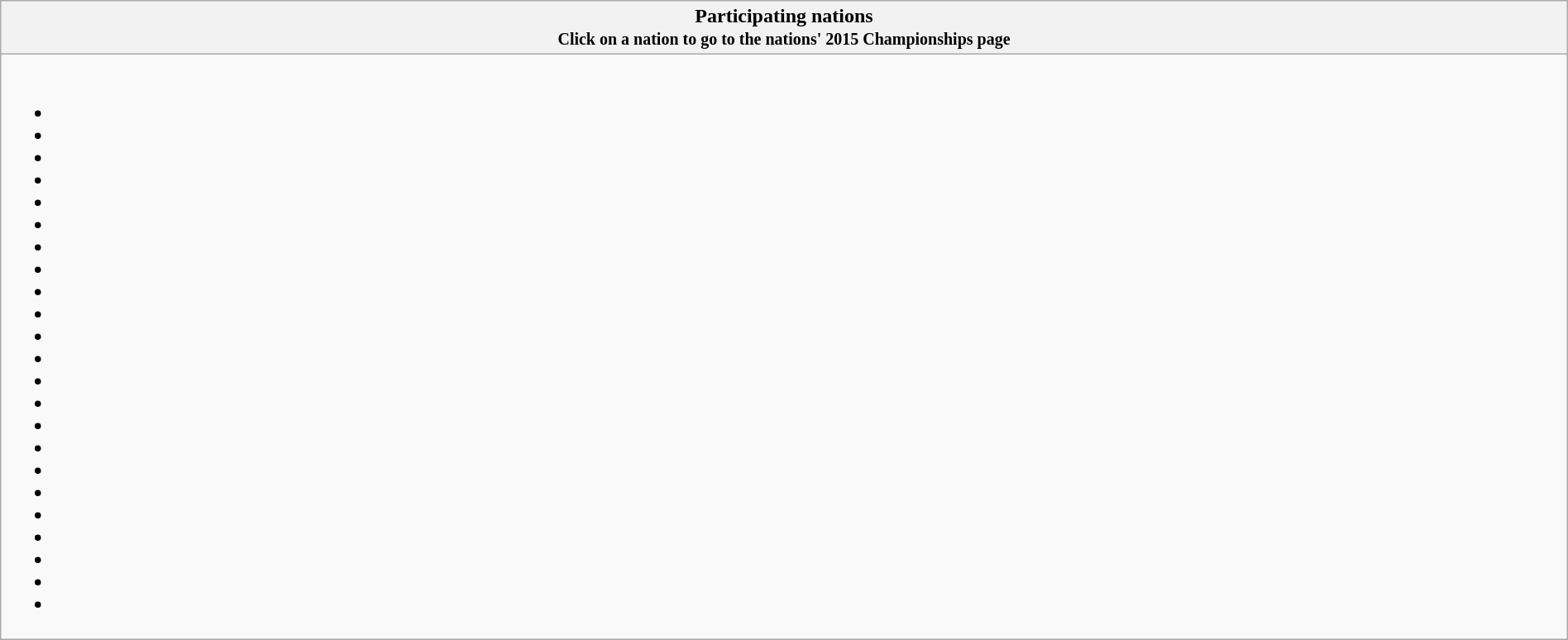<table class="wikitable collapsible" style="width:100%;">
<tr>
<th>Participating nations<br><small>Click on a nation to go to the nations' 2015 Championships page</small></th>
</tr>
<tr>
<td><br><ul><li> </li><li> </li><li> </li><li> </li><li> </li><li> </li><li> </li><li> </li><li> </li><li> </li><li> </li><li> </li><li> </li><li> </li><li> </li><li> </li><li> </li><li> </li><li> </li><li> </li><li> </li><li> </li><li> </li></ul></td>
</tr>
</table>
